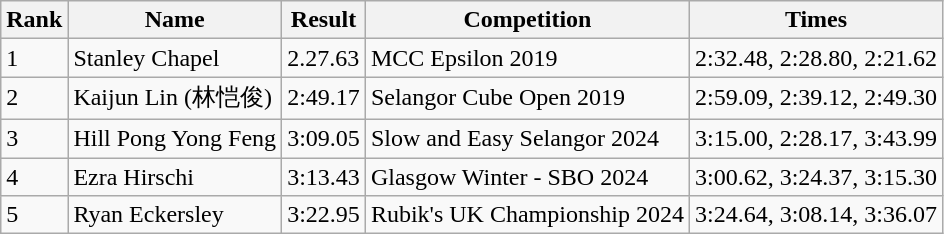<table class="wikitable">
<tr>
<th>Rank</th>
<th>Name</th>
<th>Result</th>
<th>Competition</th>
<th>Times</th>
</tr>
<tr>
<td>1</td>
<td> Stanley Chapel</td>
<td>2.27.63</td>
<td> MCC Epsilon 2019</td>
<td>2:32.48, 2:28.80, 2:21.62</td>
</tr>
<tr>
<td>2</td>
<td> Kaijun Lin (林恺俊)</td>
<td>2:49.17</td>
<td> Selangor Cube Open 2019</td>
<td>2:59.09, 2:39.12, 2:49.30</td>
</tr>
<tr>
<td>3</td>
<td> Hill Pong Yong Feng</td>
<td>3:09.05</td>
<td> Slow and Easy Selangor 2024</td>
<td>3:15.00, 2:28.17, 3:43.99</td>
</tr>
<tr>
<td>4</td>
<td> Ezra Hirschi</td>
<td>3:13.43</td>
<td> Glasgow Winter - SBO 2024</td>
<td>3:00.62, 3:24.37, 3:15.30</td>
</tr>
<tr>
<td>5</td>
<td> Ryan Eckersley</td>
<td>3:22.95</td>
<td> Rubik's UK Championship 2024</td>
<td>3:24.64, 3:08.14, 3:36.07</td>
</tr>
</table>
